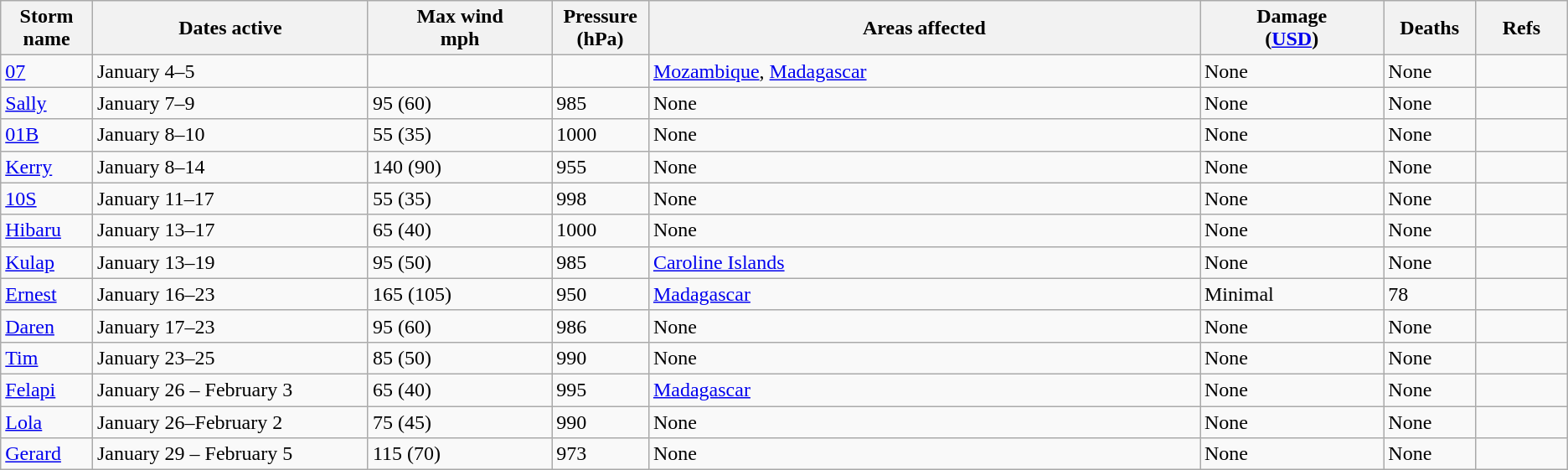<table class="wikitable sortable">
<tr>
<th width="5%">Storm name</th>
<th width="15%">Dates active</th>
<th width="10%">Max wind<br>mph</th>
<th width="5%">Pressure<br>(hPa)</th>
<th width="30%">Areas affected</th>
<th width="10%">Damage<br>(<a href='#'>USD</a>)</th>
<th width="5%">Deaths</th>
<th width="5%">Refs</th>
</tr>
<tr>
<td><a href='#'>07</a></td>
<td>January 4–5</td>
<td></td>
<td></td>
<td><a href='#'>Mozambique</a>, <a href='#'>Madagascar</a></td>
<td>None</td>
<td>None</td>
<td></td>
</tr>
<tr>
<td><a href='#'>Sally</a></td>
<td>January 7–9</td>
<td>95 (60)</td>
<td>985</td>
<td>None</td>
<td>None</td>
<td>None</td>
<td></td>
</tr>
<tr>
<td><a href='#'>01B</a></td>
<td>January 8–10</td>
<td>55 (35)</td>
<td>1000</td>
<td>None</td>
<td>None</td>
<td>None</td>
<td></td>
</tr>
<tr>
<td><a href='#'>Kerry</a></td>
<td>January 8–14</td>
<td>140 (90)</td>
<td>955</td>
<td>None</td>
<td>None</td>
<td>None</td>
<td></td>
</tr>
<tr>
<td><a href='#'>10S</a></td>
<td>January 11–17</td>
<td>55 (35)</td>
<td>998</td>
<td>None</td>
<td>None</td>
<td>None</td>
<td></td>
</tr>
<tr>
<td><a href='#'>Hibaru</a></td>
<td>January 13–17</td>
<td>65 (40)</td>
<td>1000</td>
<td>None</td>
<td>None</td>
<td>None</td>
<td></td>
</tr>
<tr>
<td><a href='#'>Kulap</a></td>
<td>January 13–19</td>
<td>95 (50)</td>
<td>985</td>
<td><a href='#'>Caroline Islands</a></td>
<td>None</td>
<td>None</td>
<td></td>
</tr>
<tr>
<td><a href='#'>Ernest</a></td>
<td>January 16–23</td>
<td>165 (105)</td>
<td>950</td>
<td><a href='#'>Madagascar</a></td>
<td>Minimal</td>
<td>78</td>
<td></td>
</tr>
<tr>
<td><a href='#'>Daren</a></td>
<td>January 17–23</td>
<td>95 (60)</td>
<td>986</td>
<td>None</td>
<td>None</td>
<td>None</td>
<td></td>
</tr>
<tr>
<td><a href='#'>Tim</a></td>
<td>January 23–25</td>
<td>85 (50)</td>
<td>990</td>
<td>None</td>
<td>None</td>
<td>None</td>
<td></td>
</tr>
<tr>
<td><a href='#'>Felapi</a></td>
<td>January 26 – February 3</td>
<td>65 (40)</td>
<td>995</td>
<td><a href='#'>Madagascar</a></td>
<td>None</td>
<td>None</td>
<td></td>
</tr>
<tr>
<td><a href='#'>Lola</a></td>
<td>January 26–February 2</td>
<td>75 (45)</td>
<td>990</td>
<td>None</td>
<td>None</td>
<td>None</td>
<td></td>
</tr>
<tr>
<td><a href='#'>Gerard</a></td>
<td>January 29 – February 5</td>
<td>115 (70)</td>
<td>973</td>
<td>None</td>
<td>None</td>
<td>None</td>
<td></td>
</tr>
</table>
